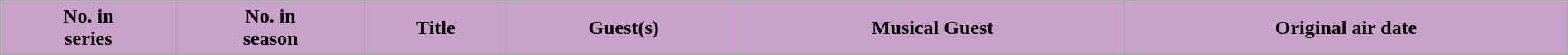<table class="wikitable plainrowheaders" style="width:100%;">
<tr>
<th style="background:#C8A2C8; color:#000;">No. in<br>series</th>
<th style="background:#C8A2C8; color:#000;">No. in<br>season</th>
<th style="background:#C8A2C8; color:#000;">Title</th>
<th style="background:#C8A2C8; color:#000;">Guest(s)</th>
<th style="background:#C8A2C8; color:#000;">Musical Guest</th>
<th style="background:#C8A2C8; color:#000;">Original air date<br>








</th>
</tr>
</table>
